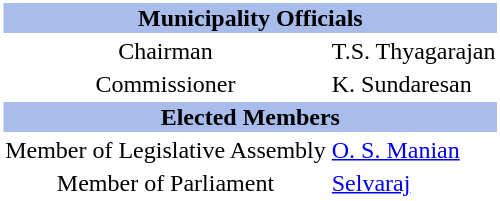<table class="toccolours" style="clear:right; float:right; background:#ffffff; margin: 0 0 0.5em 1em; width:220">
<tr>
<th style="background:#A8BDEC" align="center" colspan="2"><strong>Municipality Officials</strong></th>
</tr>
<tr>
<td align="center">Chairman</td>
<td>T.S. Thyagarajan</td>
</tr>
<tr>
<td align="center">Commissioner</td>
<td>K. Sundaresan</td>
</tr>
<tr>
<th style="background:#A8BDEC" align="center" colspan="2"><strong>Elected Members</strong></th>
</tr>
<tr>
<td align="center">Member of Legislative Assembly</td>
<td><a href='#'>O. S. Manian</a></td>
</tr>
<tr>
<td align="center">Member of Parliament</td>
<td><a href='#'>Selvaraj</a></td>
</tr>
</table>
